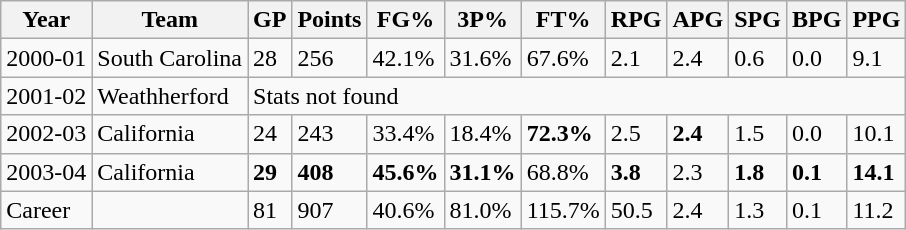<table class="wikitable">
<tr>
<th>Year</th>
<th>Team</th>
<th>GP</th>
<th>Points</th>
<th>FG%</th>
<th>3P%</th>
<th>FT%</th>
<th>RPG</th>
<th>APG</th>
<th>SPG</th>
<th>BPG</th>
<th>PPG</th>
</tr>
<tr>
<td>2000-01</td>
<td>South Carolina</td>
<td>28</td>
<td>256</td>
<td>42.1%</td>
<td>31.6%</td>
<td>67.6%</td>
<td>2.1</td>
<td>2.4</td>
<td>0.6</td>
<td>0.0</td>
<td>9.1</td>
</tr>
<tr>
<td>2001-02</td>
<td>Weathherford</td>
<td colspan="10">Stats not found</td>
</tr>
<tr>
<td>2002-03</td>
<td>California</td>
<td>24</td>
<td>243</td>
<td>33.4%</td>
<td>18.4%</td>
<td><strong>72.3%</strong></td>
<td>2.5</td>
<td><strong>2.4</strong></td>
<td>1.5</td>
<td>0.0</td>
<td>10.1</td>
</tr>
<tr>
<td>2003-04</td>
<td>California</td>
<td><strong>29</strong></td>
<td><strong>408</strong></td>
<td><strong>45.6%</strong></td>
<td><strong>31.1%</strong></td>
<td>68.8%</td>
<td><strong>3.8</strong></td>
<td>2.3</td>
<td><strong>1.8</strong></td>
<td><strong>0.1</strong></td>
<td><strong>14.1</strong></td>
</tr>
<tr>
<td>Career</td>
<td></td>
<td>81</td>
<td>907</td>
<td>40.6%</td>
<td>81.0%</td>
<td>115.7%</td>
<td>50.5</td>
<td>2.4</td>
<td>1.3</td>
<td>0.1</td>
<td>11.2</td>
</tr>
</table>
